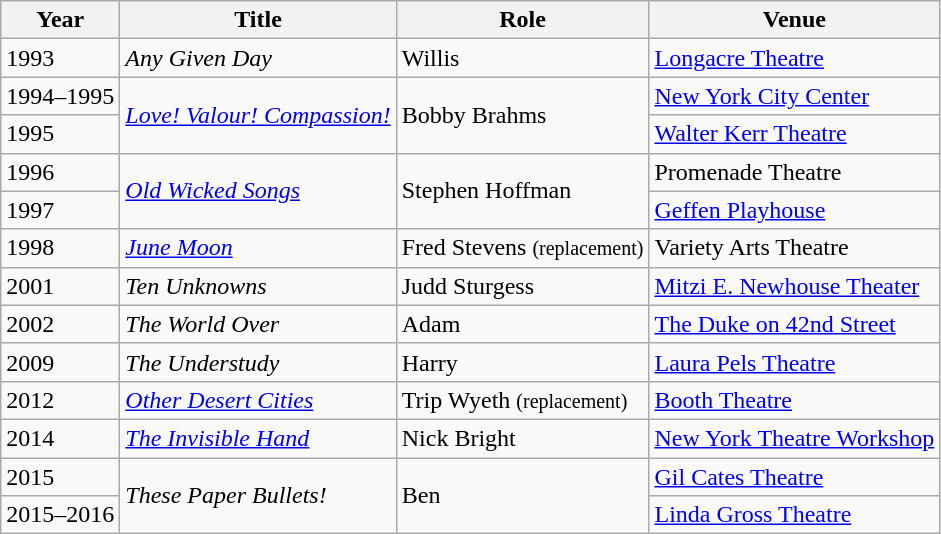<table class="wikitable">
<tr>
<th>Year</th>
<th>Title</th>
<th>Role</th>
<th>Venue</th>
</tr>
<tr>
<td>1993</td>
<td><em>Any Given Day</em></td>
<td>Willis</td>
<td><a href='#'>Longacre Theatre</a></td>
</tr>
<tr>
<td>1994–1995</td>
<td rowspan="2"><em><a href='#'>Love! Valour! Compassion!</a></em></td>
<td rowspan="2">Bobby Brahms</td>
<td><a href='#'>New York City Center</a></td>
</tr>
<tr>
<td>1995</td>
<td><a href='#'>Walter Kerr Theatre</a></td>
</tr>
<tr>
<td>1996</td>
<td rowspan="2"><em><a href='#'>Old Wicked Songs</a></em></td>
<td rowspan="2">Stephen Hoffman</td>
<td>Promenade Theatre</td>
</tr>
<tr>
<td>1997</td>
<td><a href='#'>Geffen Playhouse</a></td>
</tr>
<tr>
<td>1998</td>
<td><em><a href='#'>June Moon</a></em></td>
<td>Fred Stevens <small>(replacement)</small></td>
<td>Variety Arts Theatre</td>
</tr>
<tr>
<td>2001</td>
<td><em>Ten Unknowns</em></td>
<td>Judd Sturgess</td>
<td><a href='#'>Mitzi E. Newhouse Theater</a></td>
</tr>
<tr>
<td>2002</td>
<td><em>The World Over</em></td>
<td>Adam</td>
<td><a href='#'>The Duke on 42nd Street</a></td>
</tr>
<tr>
<td>2009</td>
<td><em>The Understudy</em></td>
<td>Harry</td>
<td><a href='#'>Laura Pels Theatre</a></td>
</tr>
<tr>
<td>2012</td>
<td><em><a href='#'>Other Desert Cities</a></em></td>
<td>Trip Wyeth <small>(replacement)</small></td>
<td><a href='#'>Booth Theatre</a></td>
</tr>
<tr>
<td>2014</td>
<td><em><a href='#'>The Invisible Hand</a></em></td>
<td>Nick Bright</td>
<td><a href='#'>New York Theatre Workshop</a></td>
</tr>
<tr>
<td>2015</td>
<td rowspan="2"><em>These Paper Bullets!</em></td>
<td rowspan="2">Ben</td>
<td><a href='#'> Gil Cates Theatre</a></td>
</tr>
<tr>
<td>2015–2016</td>
<td><a href='#'> Linda Gross Theatre</a></td>
</tr>
</table>
